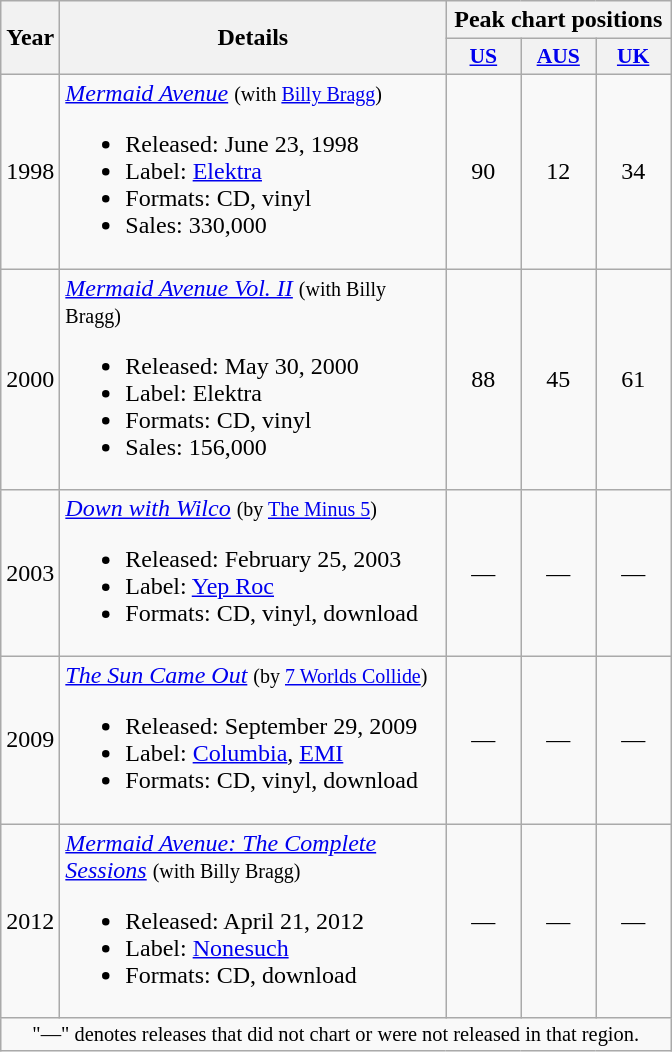<table class="wikitable" style="text-align:center">
<tr>
<th rowspan="2" width=10>Year</th>
<th rowspan="2" width=250>Details</th>
<th colspan="3">Peak chart positions</th>
</tr>
<tr>
<th style="width:3em;font-size:90%"><a href='#'>US</a><br></th>
<th style="width:3em;font-size:90%"><a href='#'>AUS</a><br></th>
<th style="width:3em;font-size:90%"><a href='#'>UK</a><br></th>
</tr>
<tr>
<td>1998</td>
<td align="left"><em><a href='#'>Mermaid Avenue</a></em> <small>(with <a href='#'>Billy Bragg</a>)</small><br><ul><li>Released: June 23, 1998</li><li>Label: <a href='#'>Elektra</a></li><li>Formats: CD, vinyl</li><li>Sales: 330,000</li></ul></td>
<td>90</td>
<td>12</td>
<td>34</td>
</tr>
<tr>
<td>2000</td>
<td align="left"><em><a href='#'>Mermaid Avenue Vol. II</a></em> <small>(with Billy Bragg)</small><br><ul><li>Released: May 30, 2000</li><li>Label: Elektra</li><li>Formats: CD, vinyl</li><li>Sales: 156,000</li></ul></td>
<td>88</td>
<td>45</td>
<td>61</td>
</tr>
<tr>
<td>2003</td>
<td align="left"><em><a href='#'>Down with Wilco</a></em> <small>(by <a href='#'>The Minus 5</a>)</small><br><ul><li>Released: February 25, 2003</li><li>Label: <a href='#'>Yep Roc</a></li><li>Formats: CD, vinyl, download</li></ul></td>
<td>—</td>
<td>—</td>
<td>—</td>
</tr>
<tr>
<td>2009</td>
<td align="left"><em><a href='#'>The Sun Came Out</a></em> <small>(by <a href='#'>7 Worlds Collide</a>)</small><br><ul><li>Released: September 29, 2009</li><li>Label: <a href='#'>Columbia</a>, <a href='#'>EMI</a></li><li>Formats: CD, vinyl, download</li></ul></td>
<td>—</td>
<td>—</td>
<td>—</td>
</tr>
<tr>
<td>2012</td>
<td align="left"><em><a href='#'>Mermaid Avenue: The Complete Sessions</a></em> <small>(with Billy Bragg)</small><br><ul><li>Released: April 21, 2012</li><li>Label: <a href='#'>Nonesuch</a></li><li>Formats: CD, download</li></ul></td>
<td>—</td>
<td>—</td>
<td>—</td>
</tr>
<tr>
<td colspan="18" style="font-size: 85%">"—" denotes releases that did not chart or were not released in that region.</td>
</tr>
</table>
